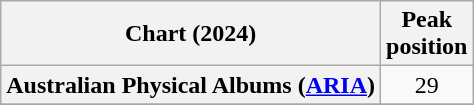<table class="wikitable sortable plainrowheaders" style="text-align:center">
<tr>
<th scope="col">Chart (2024)</th>
<th scope="col">Peak<br>position</th>
</tr>
<tr>
<th scope="row">Australian Physical Albums (<a href='#'>ARIA</a>)</th>
<td>29</td>
</tr>
<tr>
</tr>
<tr>
</tr>
<tr>
</tr>
<tr>
</tr>
</table>
